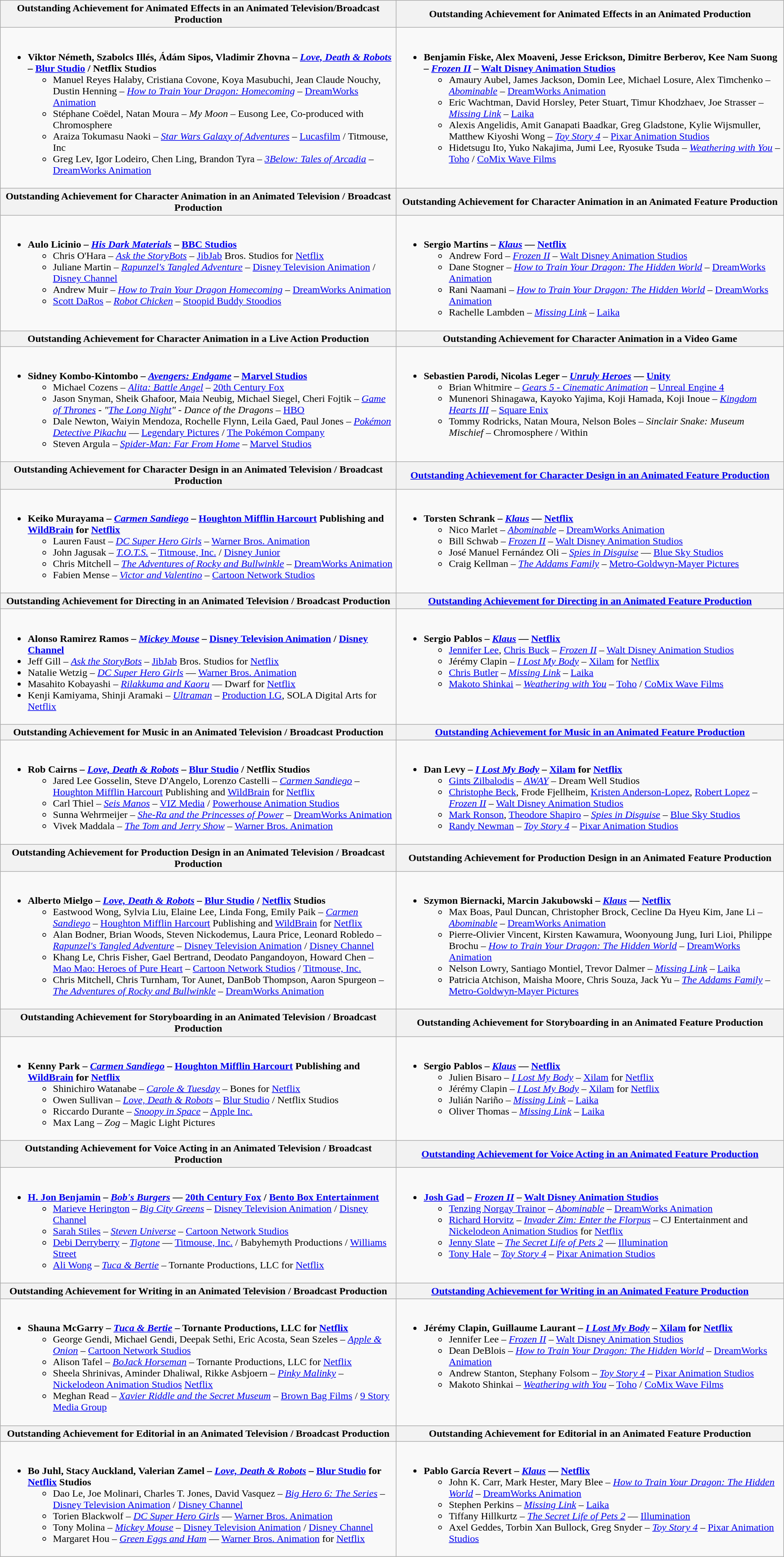<table class=wikitable style="width=100%">
<tr>
<th style="width=50%">Outstanding Achievement for Animated Effects in an Animated Television/Broadcast Production</th>
<th style="width=50%">Outstanding Achievement for Animated Effects in an Animated Production</th>
</tr>
<tr>
<td valign="top"><br><ul><li><strong>Viktor Németh, Szabolcs Illés, Ádám Sipos, Vladimir Zhovna – <em><a href='#'>Love, Death & Robots</a></em> – <a href='#'>Blur Studio</a> / Netflix Studios</strong><ul><li>Manuel Reyes Halaby, Cristiana Covone, Koya Masubuchi, Jean Claude Nouchy, Dustin Henning – <em><a href='#'>How to Train Your Dragon: Homecoming</a></em> – <a href='#'>DreamWorks Animation</a></li><li>Stéphane Coëdel, Natan Moura – <em>My Moon</em> – Eusong Lee, Co-produced with Chromosphere</li><li>Araiza Tokumasu Naoki – <em><a href='#'>Star Wars Galaxy of Adventures</a></em> – <a href='#'>Lucasfilm</a> / Titmouse, Inc</li><li>Greg Lev, Igor Lodeiro, Chen Ling, Brandon Tyra – <em><a href='#'>3Below: Tales of Arcadia</a></em> – <a href='#'>DreamWorks Animation</a></li></ul></li></ul></td>
<td valign="top"><br><ul><li><strong>Benjamin Fiske, Alex Moaveni, Jesse Erickson, Dimitre Berberov, Kee Nam Suong – <em><a href='#'>Frozen II</a></em> – <a href='#'>Walt Disney Animation Studios</a></strong><ul><li>Amaury Aubel, James Jackson, Domin Lee, Michael Losure, Alex Timchenko – <em><a href='#'>Abominable</a></em> – <a href='#'>DreamWorks Animation</a></li><li>Eric Wachtman, David Horsley, Peter Stuart, Timur Khodzhaev, Joe Strasser – <em><a href='#'>Missing Link</a></em> – <a href='#'>Laika</a></li><li>Alexis Angelidis, Amit Ganapati Baadkar, Greg Gladstone, Kylie Wijsmuller, Matthew Kiyoshi Wong – <em><a href='#'>Toy Story 4</a></em> – <a href='#'>Pixar Animation Studios</a></li><li>Hidetsugu Ito, Yuko Nakajima, Jumi Lee, Ryosuke Tsuda – <em><a href='#'>Weathering with You</a></em> – <a href='#'>Toho</a> / <a href='#'>CoMix Wave Films</a></li></ul></li></ul></td>
</tr>
<tr>
<th style="width=50%">Outstanding Achievement for Character Animation in an Animated Television / Broadcast Production</th>
<th style="width=50%">Outstanding Achievement for Character Animation in an Animated Feature Production</th>
</tr>
<tr>
<td valign="top"><br><ul><li><strong>Aulo Licinio – <em><a href='#'>His Dark Materials</a></em> – <a href='#'>BBC Studios</a></strong><ul><li>Chris O'Hara – <em><a href='#'>Ask the StoryBots</a></em> – <a href='#'>JibJab</a> Bros. Studios for <a href='#'>Netflix</a></li><li>Juliane Martin – <em><a href='#'>Rapunzel's Tangled Adventure</a></em> – <a href='#'>Disney Television Animation</a> / <a href='#'>Disney Channel</a></li><li>Andrew Muir – <em><a href='#'>How to Train Your Dragon Homecoming</a></em> – <a href='#'>DreamWorks Animation</a></li><li><a href='#'>Scott DaRos</a> – <em><a href='#'>Robot Chicken</a></em> – <a href='#'>Stoopid Buddy Stoodios</a></li></ul></li></ul></td>
<td valign="top"><br><ul><li><strong>Sergio Martins – <em><a href='#'>Klaus</a></em> — <a href='#'>Netflix</a></strong><ul><li>Andrew Ford – <em><a href='#'>Frozen II</a></em> – <a href='#'>Walt Disney Animation Studios</a></li><li>Dane Stogner – <em><a href='#'>How to Train Your Dragon: The Hidden World</a></em> – <a href='#'>DreamWorks Animation</a></li><li>Rani Naamani – <em><a href='#'>How to Train Your Dragon: The Hidden World</a></em> – <a href='#'>DreamWorks Animation</a></li><li>Rachelle Lambden – <em><a href='#'>Missing Link</a></em> – <a href='#'>Laika</a></li></ul></li></ul></td>
</tr>
<tr>
<th style="width=50%">Outstanding Achievement for Character Animation in a Live Action Production</th>
<th style="width=50%">Outstanding Achievement for Character Animation in a Video Game</th>
</tr>
<tr>
<td valign="top"><br><ul><li><strong>Sidney Kombo-Kintombo – <em><a href='#'>Avengers: Endgame</a></em> – <a href='#'>Marvel Studios</a></strong><ul><li>Michael Cozens – <em><a href='#'>Alita: Battle Angel</a></em> – <a href='#'>20th Century Fox</a></li><li>Jason Snyman, Sheik Ghafoor, Maia Neubig, Michael Siegel, Cheri Fojtik – <em><a href='#'>Game of Thrones</a> - "<a href='#'>The Long Night</a>" - Dance of the Dragons</em> – <a href='#'>HBO</a></li><li>Dale Newton, Waiyin Mendoza, Rochelle Flynn, Leila Gaed, Paul Jones – <em><a href='#'>Pokémon Detective Pikachu</a></em> — <a href='#'>Legendary Pictures</a> / <a href='#'>The Pokémon Company</a></li><li>Steven Argula – <em><a href='#'>Spider-Man: Far From Home</a></em> – <a href='#'>Marvel Studios</a></li></ul></li></ul></td>
<td valign="top"><br><ul><li><strong>Sebastien Parodi, Nicolas Leger – <em><a href='#'>Unruly Heroes</a></em> — <a href='#'>Unity</a></strong><ul><li>Brian Whitmire – <em><a href='#'>Gears 5 - Cinematic Animation</a></em> – <a href='#'>Unreal Engine 4</a></li><li>Munenori Shinagawa, Kayoko Yajima, Koji Hamada, Koji Inoue – <em><a href='#'>Kingdom Hearts III</a></em> – <a href='#'>Square Enix</a></li><li>Tommy Rodricks, Natan Moura, Nelson Boles – <em>Sinclair Snake: Museum Mischief</em> – Chromosphere / Within</li></ul></li></ul></td>
</tr>
<tr>
<th style="width=50%">Outstanding Achievement for Character Design in an Animated Television / Broadcast Production</th>
<th style="width=50%"><a href='#'>Outstanding Achievement for Character Design in an Animated Feature Production</a></th>
</tr>
<tr>
<td valign="top"><br><ul><li><strong>Keiko Murayama – <em><a href='#'>Carmen Sandiego</a></em> – <a href='#'>Houghton Mifflin Harcourt</a> Publishing and <a href='#'>WildBrain</a> for <a href='#'>Netflix</a></strong><ul><li>Lauren Faust – <em><a href='#'>DC Super Hero Girls</a></em> – <a href='#'>Warner Bros. Animation</a></li><li>John Jagusak – <em><a href='#'>T.O.T.S.</a></em> – <a href='#'>Titmouse, Inc.</a> / <a href='#'>Disney Junior</a></li><li>Chris Mitchell – <em><a href='#'>The Adventures of Rocky and Bullwinkle</a></em> – <a href='#'>DreamWorks Animation</a></li><li>Fabien Mense – <em><a href='#'>Victor and Valentino</a></em> – <a href='#'>Cartoon Network Studios</a></li></ul></li></ul></td>
<td valign="top"><br><ul><li><strong>Torsten Schrank – <em><a href='#'>Klaus</a></em> — <a href='#'>Netflix</a></strong><ul><li>Nico Marlet – <em><a href='#'>Abominable</a></em> – <a href='#'>DreamWorks Animation</a></li><li>Bill Schwab – <em><a href='#'>Frozen II</a></em> – <a href='#'>Walt Disney Animation Studios</a></li><li>José Manuel Fernández Oli – <em><a href='#'>Spies in Disguise</a></em> — <a href='#'>Blue Sky Studios</a></li><li>Craig Kellman – <em><a href='#'>The Addams Family</a></em> – <a href='#'>Metro-Goldwyn-Mayer Pictures</a></li></ul></li></ul></td>
</tr>
<tr>
<th style="width=50%">Outstanding Achievement for Directing in an Animated Television / Broadcast Production</th>
<th style="width=50%"><a href='#'>Outstanding Achievement for Directing in an Animated Feature Production</a></th>
</tr>
<tr>
<td valign="top"><br><ul><li><strong>Alonso Ramirez Ramos – <em><a href='#'>Mickey Mouse</a></em> – <a href='#'>Disney Television Animation</a> / <a href='#'>Disney Channel</a></strong></li><li>Jeff Gill – <em><a href='#'>Ask the StoryBots</a></em> – <a href='#'>JibJab</a> Bros. Studios for <a href='#'>Netflix</a></li><li>Natalie Wetzig – <em><a href='#'>DC Super Hero Girls</a></em> — <a href='#'>Warner Bros. Animation</a></li><li>Masahito Kobayashi – <em><a href='#'>Rilakkuma and Kaoru</a></em> — Dwarf for <a href='#'>Netflix</a></li><li>Kenji Kamiyama, Shinji Aramaki – <em><a href='#'>Ultraman</a></em> – <a href='#'>Production I.G</a>, SOLA Digital Arts for <a href='#'>Netflix</a></li></ul></td>
<td valign="top"><br><ul><li><strong>Sergio Pablos – <em><a href='#'>Klaus</a></em> — <a href='#'>Netflix</a></strong><ul><li><a href='#'>Jennifer Lee</a>, <a href='#'>Chris Buck</a> – <em><a href='#'>Frozen II</a></em> – <a href='#'>Walt Disney Animation Studios</a></li><li>Jérémy Clapin – <em><a href='#'>I Lost My Body</a></em> – <a href='#'>Xilam</a> for <a href='#'>Netflix</a></li><li><a href='#'>Chris Butler</a> – <em><a href='#'>Missing Link</a></em> – <a href='#'>Laika</a></li><li><a href='#'>Makoto Shinkai</a> – <em><a href='#'>Weathering with You</a></em> – <a href='#'>Toho</a> / <a href='#'>CoMix Wave Films</a></li></ul></li></ul></td>
</tr>
<tr>
<th style="width=50%">Outstanding Achievement for Music in an Animated Television / Broadcast Production</th>
<th style="width=50%"><a href='#'>Outstanding Achievement for Music in an Animated Feature Production</a></th>
</tr>
<tr>
<td valign="top"><br><ul><li><strong>Rob Cairns – <em><a href='#'>Love, Death & Robots</a></em> – <a href='#'>Blur Studio</a> / Netflix Studios</strong><ul><li>Jared Lee Gosselin, Steve D'Angelo, Lorenzo Castelli – <em><a href='#'>Carmen Sandiego</a></em> – <a href='#'>Houghton Mifflin Harcourt</a> Publishing and <a href='#'>WildBrain</a> for <a href='#'>Netflix</a></li><li>Carl Thiel – <em><a href='#'>Seis Manos</a></em> – <a href='#'>VIZ Media</a> / <a href='#'>Powerhouse Animation Studios</a></li><li>Sunna Wehrmeijer – <em><a href='#'>She-Ra and the Princesses of Power</a></em> – <a href='#'>DreamWorks Animation</a></li><li>Vivek Maddala – <em><a href='#'>The Tom and Jerry Show</a></em> – <a href='#'>Warner Bros. Animation</a></li></ul></li></ul></td>
<td valign="top"><br><ul><li><strong>Dan Levy – <em><a href='#'>I Lost My Body</a></em> – <a href='#'>Xilam</a> for <a href='#'>Netflix</a></strong><ul><li><a href='#'>Gints Zilbalodis</a> – <em><a href='#'>AWAY</a></em> – Dream Well Studios</li><li><a href='#'>Christophe Beck</a>, Frode Fjellheim, <a href='#'>Kristen Anderson-Lopez</a>, <a href='#'>Robert Lopez</a> – <em><a href='#'>Frozen II</a></em> – <a href='#'>Walt Disney Animation Studios</a></li><li><a href='#'>Mark Ronson</a>, <a href='#'>Theodore Shapiro</a> – <em><a href='#'>Spies in Disguise</a></em> – <a href='#'>Blue Sky Studios</a></li><li><a href='#'>Randy Newman</a> – <em><a href='#'>Toy Story 4</a></em> – <a href='#'>Pixar Animation Studios</a></li></ul></li></ul></td>
</tr>
<tr>
<th style="width=50%">Outstanding Achievement for Production Design in an Animated Television / Broadcast Production</th>
<th style="width=50%">Outstanding Achievement for Production Design in an Animated Feature Production</th>
</tr>
<tr>
<td valign="top"><br><ul><li><strong>Alberto Mielgo – <em><a href='#'>Love, Death & Robots</a></em> – <a href='#'>Blur Studio</a> / <a href='#'>Netflix</a> Studios</strong><ul><li>Eastwood Wong, Sylvia Liu, Elaine Lee, Linda Fong, Emily Paik – <em><a href='#'>Carmen Sandiego</a></em> – <a href='#'>Houghton Mifflin Harcourt</a> Publishing and <a href='#'>WildBrain</a> for <a href='#'>Netflix</a></li><li>Alan Bodner, Brian Woods, Steven Nickodemus, Laura Price, Leonard Robledo – <em><a href='#'>Rapunzel's Tangled Adventure</a></em> – <a href='#'>Disney Television Animation</a> / <a href='#'>Disney Channel</a></li><li>Khang Le, Chris Fisher, Gael Bertrand, Deodato Pangandoyon, Howard Chen – <a href='#'>Mao Mao: Heroes of Pure Heart</a> – <a href='#'>Cartoon Network Studios</a> / <a href='#'>Titmouse, Inc.</a></li><li>Chris Mitchell, Chris Turnham, Tor Aunet, DanBob Thompson, Aaron Spurgeon – <em><a href='#'>The Adventures of Rocky and Bullwinkle</a></em> – <a href='#'>DreamWorks Animation</a></li></ul></li></ul></td>
<td valign="top"><br><ul><li><strong>Szymon Biernacki, Marcin Jakubowski – <em><a href='#'>Klaus</a></em> — <a href='#'>Netflix</a></strong><ul><li>Max Boas, Paul Duncan, Christopher Brock, Cecline Da Hyeu Kim, Jane Li – <em><a href='#'>Abominable</a></em> – <a href='#'>DreamWorks Animation</a></li><li>Pierre-Olivier Vincent, Kirsten Kawamura, Woonyoung Jung, Iuri Lioi, Philippe Brochu – <em><a href='#'>How to Train Your Dragon: The Hidden World</a></em> – <a href='#'>DreamWorks Animation</a></li><li>Nelson Lowry, Santiago Montiel, Trevor Dalmer – <em><a href='#'>Missing Link</a></em> – <a href='#'>Laika</a></li><li>Patricia Atchison, Maisha Moore, Chris Souza, Jack Yu – <em><a href='#'>The Addams Family</a></em> – <a href='#'>Metro-Goldwyn-Mayer Pictures</a></li></ul></li></ul></td>
</tr>
<tr>
<th style="width=50%">Outstanding Achievement for Storyboarding in an Animated Television / Broadcast Production</th>
<th style="width=50%">Outstanding Achievement for Storyboarding in an Animated Feature Production</th>
</tr>
<tr>
<td valign="top"><br><ul><li><strong>Kenny Park – <em><a href='#'>Carmen Sandiego</a></em> – <a href='#'>Houghton Mifflin Harcourt</a> Publishing and <a href='#'>WildBrain</a> for <a href='#'>Netflix</a></strong><ul><li>Shinichiro Watanabe – <em><a href='#'>Carole & Tuesday</a></em> – Bones for <a href='#'>Netflix</a></li><li>Owen Sullivan – <em><a href='#'>Love, Death & Robots</a></em> – <a href='#'>Blur Studio</a> / Netflix Studios</li><li>Riccardo Durante – <em><a href='#'>Snoopy in Space</a></em> – <a href='#'>Apple Inc.</a></li><li>Max Lang – <em>Zog</em> – Magic Light Pictures</li></ul></li></ul></td>
<td valign="top"><br><ul><li><strong>Sergio Pablos – <em><a href='#'>Klaus</a></em> — <a href='#'>Netflix</a></strong><ul><li>Julien Bisaro – <em><a href='#'>I Lost My Body</a></em> – <a href='#'>Xilam</a> for <a href='#'>Netflix</a></li><li>Jérémy Clapin – <em><a href='#'>I Lost My Body</a></em> – <a href='#'>Xilam</a> for <a href='#'>Netflix</a></li><li>Julián Nariño – <em><a href='#'>Missing Link</a></em> – <a href='#'>Laika</a></li><li>Oliver Thomas – <em><a href='#'>Missing Link</a></em> – <a href='#'>Laika</a></li></ul></li></ul></td>
</tr>
<tr>
<th style="width=50%">Outstanding Achievement for Voice Acting in an Animated Television / Broadcast Production</th>
<th style="width=50%"><a href='#'>Outstanding Achievement for Voice Acting in an Animated Feature Production</a></th>
</tr>
<tr>
<td valign="top"><br><ul><li><strong><a href='#'>H. Jon Benjamin</a> – <em><a href='#'>Bob's Burgers</a></em> — <a href='#'>20th Century Fox</a> / <a href='#'>Bento Box Entertainment</a></strong><ul><li><a href='#'>Marieve Herington</a> – <em><a href='#'>Big City Greens</a></em> – <a href='#'>Disney Television Animation</a> / <a href='#'>Disney Channel</a></li><li><a href='#'>Sarah Stiles</a> – <em><a href='#'>Steven Universe</a></em> – <a href='#'>Cartoon Network Studios</a></li><li><a href='#'>Debi Derryberry</a> – <em><a href='#'>Tigtone</a></em> — <a href='#'>Titmouse, Inc.</a> / Babyhemyth Productions / <a href='#'>Williams Street</a></li><li><a href='#'>Ali Wong</a> – <em><a href='#'>Tuca & Bertie</a></em> – Tornante Productions, LLC for <a href='#'>Netflix</a></li></ul></li></ul></td>
<td valign="top"><br><ul><li><strong><a href='#'>Josh Gad</a> – <em><a href='#'>Frozen II</a></em> – <a href='#'>Walt Disney Animation Studios</a></strong><ul><li><a href='#'>Tenzing Norgay Trainor</a> – <em><a href='#'>Abominable</a></em> – <a href='#'>DreamWorks Animation</a></li><li><a href='#'>Richard Horvitz</a> – <em><a href='#'>Invader Zim: Enter the Florpus</a></em> – CJ Entertainment and <a href='#'>Nickelodeon Animation Studios</a> for <a href='#'>Netflix</a></li><li><a href='#'>Jenny Slate</a> – <em><a href='#'>The Secret Life of Pets 2</a></em> — <a href='#'>Illumination</a></li><li><a href='#'>Tony Hale</a> – <em><a href='#'>Toy Story 4</a></em> – <a href='#'>Pixar Animation Studios</a></li></ul></li></ul></td>
</tr>
<tr>
<th style="width=50%">Outstanding Achievement for Writing in an Animated Television / Broadcast Production</th>
<th style="width=50%"><a href='#'>Outstanding Achievement for Writing in an Animated Feature Production</a></th>
</tr>
<tr>
<td valign="top"><br><ul><li><strong>Shauna McGarry – <em><a href='#'>Tuca & Bertie</a></em> – Tornante Productions, LLC for <a href='#'>Netflix</a></strong><ul><li>George Gendi, Michael Gendi, Deepak Sethi, Eric Acosta, Sean Szeles – <em><a href='#'>Apple & Onion</a></em> – <a href='#'>Cartoon Network Studios</a></li><li>Alison Tafel – <em><a href='#'>BoJack Horseman</a></em> – Tornante Productions, LLC for <a href='#'>Netflix</a></li><li>Sheela Shrinivas, Aminder Dhaliwal, Rikke Asbjoern – <em><a href='#'>Pinky Malinky</a></em> – <a href='#'>Nickelodeon Animation Studios</a> <a href='#'>Netflix</a></li><li>Meghan Read – <em><a href='#'>Xavier Riddle and the Secret Museum</a></em> – <a href='#'>Brown Bag Films</a> / <a href='#'>9 Story Media Group</a></li></ul></li></ul></td>
<td valign="top"><br><ul><li><strong>Jérémy Clapin, Guillaume Laurant – <em><a href='#'>I Lost My Body</a></em> – <a href='#'>Xilam</a> for <a href='#'>Netflix</a></strong><ul><li>Jennifer Lee – <em><a href='#'>Frozen II</a></em> – <a href='#'>Walt Disney Animation Studios</a></li><li>Dean DeBlois – <em><a href='#'>How to Train Your Dragon: The Hidden World</a></em> – <a href='#'>DreamWorks Animation</a></li><li>Andrew Stanton, Stephany Folsom – <em><a href='#'>Toy Story 4</a></em> – <a href='#'>Pixar Animation Studios</a></li><li>Makoto Shinkai – <em><a href='#'>Weathering with You</a></em> – <a href='#'>Toho</a> / <a href='#'>CoMix Wave Films</a></li></ul></li></ul></td>
</tr>
<tr>
<th style="width=50%">Outstanding Achievement for Editorial in an Animated Television / Broadcast Production</th>
<th style="width=50%">Outstanding Achievement for Editorial in an Animated Feature Production</th>
</tr>
<tr>
<td valign="top"><br><ul><li><strong>Bo Juhl, Stacy Auckland, Valerian Zamel – <em><a href='#'>Love, Death & Robots</a></em> – <a href='#'>Blur Studio</a> for <a href='#'>Netflix</a> Studios</strong><ul><li>Dao Le, Joe Molinari, Charles T. Jones, David Vasquez – <em><a href='#'>Big Hero 6: The Series</a></em> – <a href='#'>Disney Television Animation</a> / <a href='#'>Disney Channel</a></li><li>Torien Blackwolf – <em><a href='#'>DC Super Hero Girls</a></em> — <a href='#'>Warner Bros. Animation</a></li><li>Tony Molina – <em><a href='#'>Mickey Mouse</a></em> – <a href='#'>Disney Television Animation</a> / <a href='#'>Disney Channel</a></li><li>Margaret Hou – <em><a href='#'>Green Eggs and Ham</a></em> — <a href='#'>Warner Bros. Animation</a> for <a href='#'>Netflix</a></li></ul></li></ul></td>
<td valign="top"><br><ul><li><strong>Pablo García Revert – <em><a href='#'>Klaus</a></em> — <a href='#'>Netflix</a></strong><ul><li>John K. Carr, Mark Hester, Mary Blee – <em><a href='#'>How to Train Your Dragon: The Hidden World</a></em> – <a href='#'>DreamWorks Animation</a></li><li>Stephen Perkins – <em><a href='#'>Missing Link</a></em> – <a href='#'>Laika</a></li><li>Tiffany Hillkurtz – <em><a href='#'>The Secret Life of Pets 2</a></em> — <a href='#'>Illumination</a></li><li>Axel Geddes, Torbin Xan Bullock, Greg Snyder – <em><a href='#'>Toy Story 4</a></em> – <a href='#'>Pixar Animation Studios</a></li></ul></li></ul></td>
</tr>
</table>
